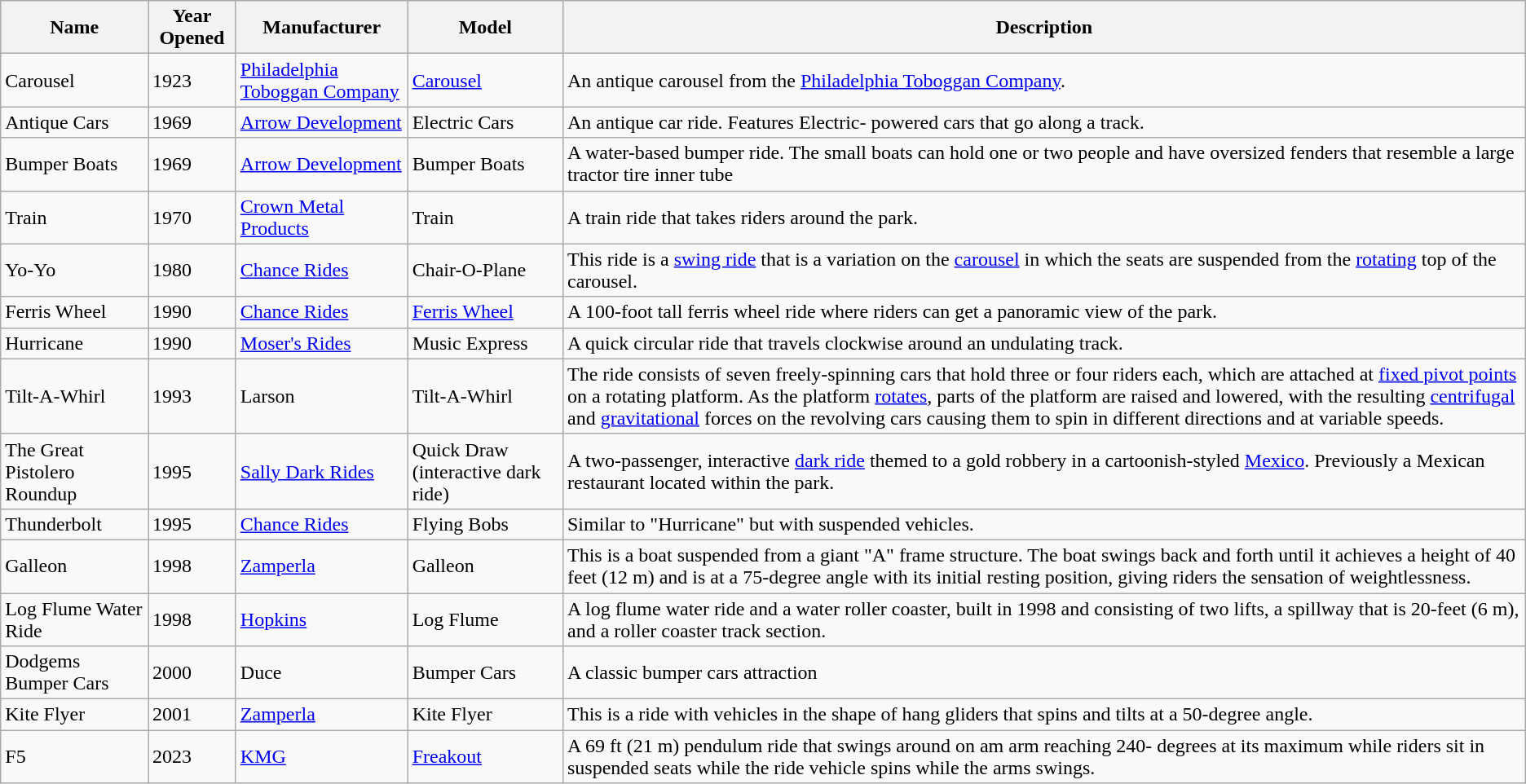<table class="wikitable sortable">
<tr>
<th>Name</th>
<th>Year Opened</th>
<th>Manufacturer</th>
<th>Model</th>
<th>Description</th>
</tr>
<tr>
<td>Carousel</td>
<td>1923</td>
<td><a href='#'>Philadelphia Toboggan Company</a></td>
<td><a href='#'>Carousel</a></td>
<td>An antique carousel from the <a href='#'>Philadelphia Toboggan Company</a>.</td>
</tr>
<tr>
<td>Antique Cars</td>
<td>1969</td>
<td><a href='#'>Arrow Development</a></td>
<td>Electric Cars</td>
<td>An antique car ride. Features Electric- powered cars that go along a track.</td>
</tr>
<tr>
<td>Bumper Boats</td>
<td>1969</td>
<td><a href='#'>Arrow Development</a></td>
<td>Bumper Boats</td>
<td>A water-based bumper ride. The small boats can hold one or two people and have oversized fenders that resemble a large tractor tire inner tube</td>
</tr>
<tr>
<td>Train</td>
<td>1970</td>
<td><a href='#'>Crown Metal Products</a></td>
<td>Train</td>
<td>A train ride that takes riders around the park.</td>
</tr>
<tr>
<td>Yo-Yo</td>
<td>1980</td>
<td><a href='#'>Chance Rides</a></td>
<td>Chair-O-Plane</td>
<td>This ride is a <a href='#'>swing ride</a> that is a variation on the <a href='#'>carousel</a> in which the seats are suspended from the <a href='#'>rotating</a> top of the carousel.</td>
</tr>
<tr>
<td>Ferris Wheel</td>
<td>1990</td>
<td><a href='#'>Chance Rides</a></td>
<td><a href='#'>Ferris Wheel</a></td>
<td>A 100-foot tall ferris wheel ride where riders can get a panoramic view of the park.</td>
</tr>
<tr>
<td>Hurricane</td>
<td>1990</td>
<td><a href='#'>Moser's Rides</a></td>
<td>Music Express</td>
<td>A quick circular ride that travels clockwise around an undulating track.</td>
</tr>
<tr>
<td>Tilt-A-Whirl</td>
<td>1993</td>
<td>Larson</td>
<td>Tilt-A-Whirl</td>
<td>The ride consists of seven freely-spinning cars that hold three or four riders each, which are attached at <a href='#'>fixed pivot points</a> on a rotating platform. As the platform <a href='#'>rotates</a>, parts of the platform are raised and lowered, with the resulting <a href='#'>centrifugal</a> and <a href='#'>gravitational</a> forces on the revolving cars causing them to spin in different directions and at variable speeds.</td>
</tr>
<tr>
<td>The Great Pistolero Roundup</td>
<td>1995</td>
<td><a href='#'>Sally Dark Rides</a></td>
<td>Quick Draw (interactive dark ride)</td>
<td>A two-passenger, interactive <a href='#'>dark ride</a> themed to a gold robbery in a cartoonish-styled <a href='#'>Mexico</a>. Previously a Mexican restaurant located within the park.</td>
</tr>
<tr>
<td>Thunderbolt</td>
<td>1995</td>
<td><a href='#'>Chance Rides</a></td>
<td>Flying Bobs</td>
<td>Similar to "Hurricane" but with suspended vehicles.</td>
</tr>
<tr>
<td>Galleon</td>
<td>1998</td>
<td><a href='#'>Zamperla</a></td>
<td>Galleon</td>
<td>This is a boat suspended from a giant "A" frame structure. The boat swings back and forth until it achieves a height of 40 feet (12 m) and is at a 75-degree angle with its initial resting position, giving riders the sensation of weightlessness.</td>
</tr>
<tr>
<td>Log Flume Water Ride</td>
<td>1998</td>
<td><a href='#'>Hopkins</a></td>
<td>Log Flume</td>
<td>A log flume water ride and a water roller coaster, built in 1998 and consisting of two lifts, a spillway that is 20-feet (6 m), and a roller coaster track section.</td>
</tr>
<tr>
<td>Dodgems Bumper Cars</td>
<td>2000</td>
<td>Duce</td>
<td>Bumper Cars</td>
<td>A classic bumper cars attraction</td>
</tr>
<tr>
<td>Kite Flyer</td>
<td>2001</td>
<td><a href='#'>Zamperla</a></td>
<td>Kite Flyer</td>
<td>This is a ride with vehicles in the shape of hang gliders that spins and tilts at a 50-degree angle.</td>
</tr>
<tr>
<td>F5</td>
<td>2023</td>
<td><a href='#'>KMG</a></td>
<td><a href='#'>Freakout</a></td>
<td>A 69 ft (21 m) pendulum ride that swings around on am arm reaching 240- degrees at its maximum while riders sit in suspended seats while the ride vehicle spins while the arms swings.</td>
</tr>
</table>
